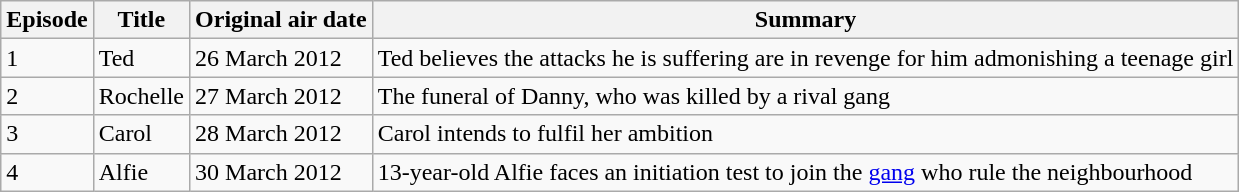<table class="wikitable">
<tr>
<th>Episode</th>
<th>Title</th>
<th>Original air date</th>
<th>Summary</th>
</tr>
<tr>
<td>1</td>
<td>Ted</td>
<td>26 March 2012</td>
<td>Ted believes the attacks he is suffering are in revenge for him admonishing a teenage girl</td>
</tr>
<tr>
<td>2</td>
<td>Rochelle</td>
<td>27 March 2012</td>
<td>The funeral of Danny, who was killed by a rival gang</td>
</tr>
<tr>
<td>3</td>
<td>Carol</td>
<td>28 March 2012</td>
<td>Carol intends to fulfil her ambition</td>
</tr>
<tr>
<td>4</td>
<td>Alfie</td>
<td>30 March 2012</td>
<td>13-year-old Alfie faces an initiation test to join the <a href='#'>gang</a> who rule the neighbourhood</td>
</tr>
</table>
